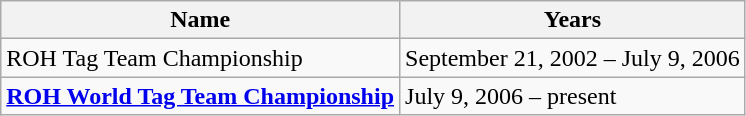<table class="wikitable">
<tr>
<th>Name</th>
<th>Years</th>
</tr>
<tr>
<td>ROH Tag Team Championship</td>
<td>September 21, 2002 – July 9, 2006</td>
</tr>
<tr>
<td><strong><a href='#'>ROH World Tag Team Championship</a></strong></td>
<td>July 9, 2006 – present</td>
</tr>
</table>
